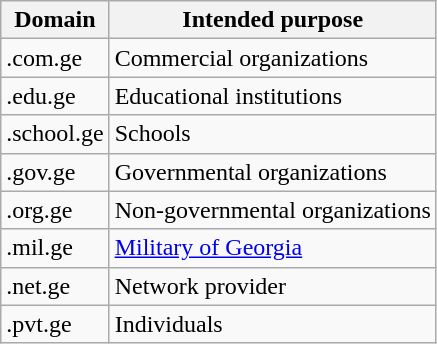<table class="wikitable">
<tr>
<th>Domain</th>
<th>Intended purpose</th>
</tr>
<tr>
<td>.com.ge</td>
<td>Commercial organizations</td>
</tr>
<tr>
<td>.edu.ge</td>
<td>Educational institutions</td>
</tr>
<tr>
<td>.school.ge</td>
<td>Schools</td>
</tr>
<tr>
<td>.gov.ge</td>
<td>Governmental organizations</td>
</tr>
<tr>
<td>.org.ge</td>
<td>Non-governmental organizations</td>
</tr>
<tr>
<td>.mil.ge</td>
<td><a href='#'>Military of Georgia</a></td>
</tr>
<tr>
<td>.net.ge</td>
<td>Network provider</td>
</tr>
<tr>
<td>.pvt.ge</td>
<td>Individuals</td>
</tr>
</table>
